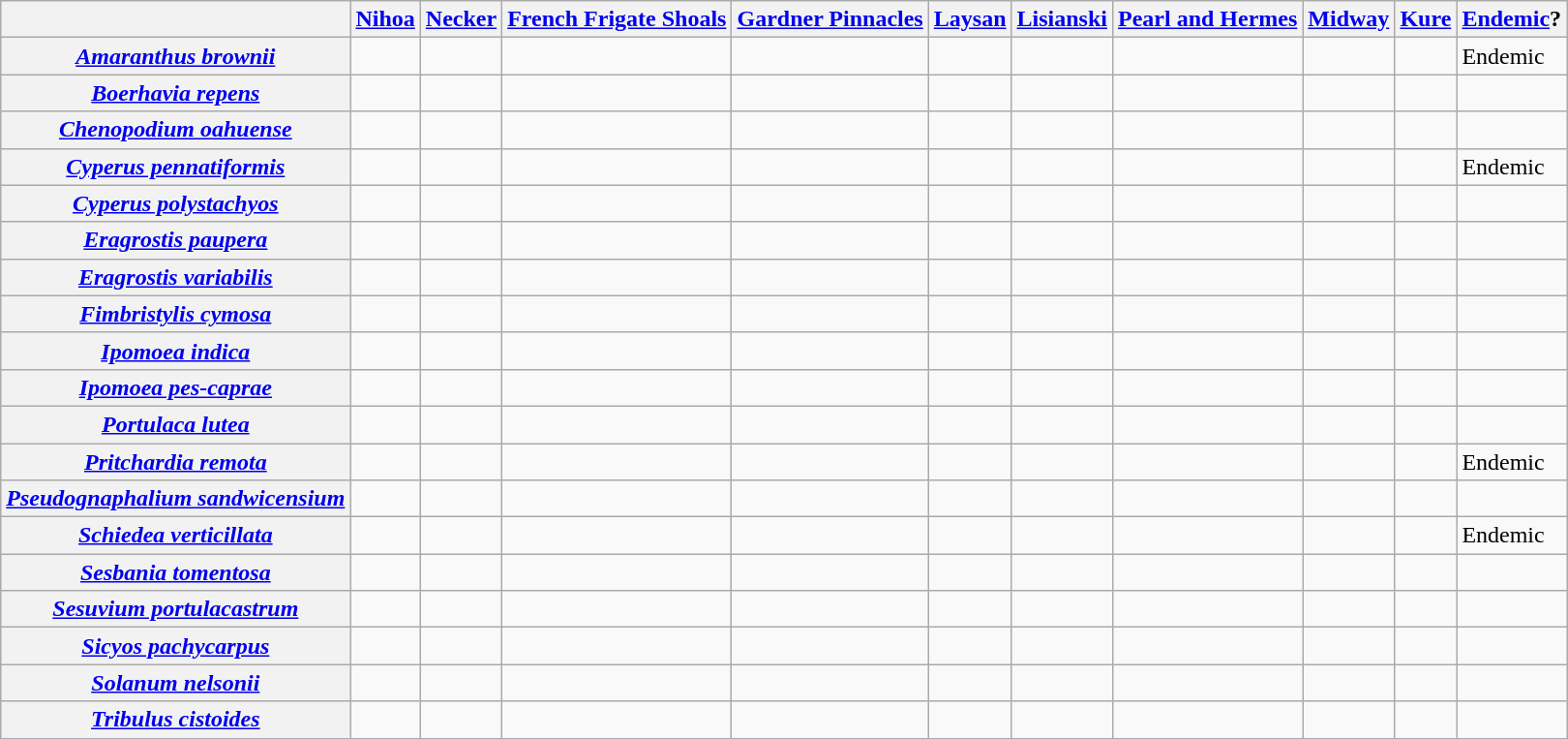<table class="wikitable sortable">
<tr>
<th></th>
<th><a href='#'>Nihoa</a></th>
<th><a href='#'>Necker</a></th>
<th><a href='#'>French Frigate Shoals</a></th>
<th><a href='#'>Gardner Pinnacles</a></th>
<th><a href='#'>Laysan</a></th>
<th><a href='#'>Lisianski</a></th>
<th><a href='#'>Pearl and Hermes</a></th>
<th><a href='#'>Midway</a></th>
<th><a href='#'>Kure</a></th>
<th><a href='#'>Endemic</a>?</th>
</tr>
<tr>
<th><em><a href='#'>Amaranthus brownii</a></em></th>
<td></td>
<td></td>
<td></td>
<td></td>
<td></td>
<td></td>
<td></td>
<td></td>
<td></td>
<td>Endemic</td>
</tr>
<tr>
<th><em><a href='#'>Boerhavia repens</a></em></th>
<td></td>
<td></td>
<td></td>
<td></td>
<td></td>
<td></td>
<td></td>
<td></td>
<td></td>
<td></td>
</tr>
<tr>
<th><em><a href='#'>Chenopodium oahuense</a></em></th>
<td></td>
<td></td>
<td></td>
<td></td>
<td></td>
<td></td>
<td></td>
<td></td>
<td></td>
<td></td>
</tr>
<tr>
<th><em><a href='#'>Cyperus pennatiformis</a></em></th>
<td></td>
<td></td>
<td></td>
<td></td>
<td></td>
<td></td>
<td></td>
<td></td>
<td></td>
<td>Endemic</td>
</tr>
<tr>
<th><em><a href='#'>Cyperus polystachyos</a></em></th>
<td></td>
<td></td>
<td></td>
<td></td>
<td></td>
<td></td>
<td></td>
<td></td>
<td></td>
<td></td>
</tr>
<tr>
<th><em><a href='#'>Eragrostis paupera</a></em></th>
<td></td>
<td></td>
<td></td>
<td></td>
<td></td>
<td></td>
<td></td>
<td></td>
<td></td>
<td></td>
</tr>
<tr>
<th><em><a href='#'>Eragrostis variabilis</a></em></th>
<td></td>
<td></td>
<td></td>
<td></td>
<td></td>
<td></td>
<td></td>
<td></td>
<td></td>
<td></td>
</tr>
<tr>
<th><em><a href='#'>Fimbristylis cymosa</a></em></th>
<td></td>
<td></td>
<td></td>
<td></td>
<td></td>
<td></td>
<td></td>
<td></td>
<td></td>
<td></td>
</tr>
<tr>
<th><em><a href='#'>Ipomoea indica</a></em></th>
<td></td>
<td></td>
<td></td>
<td></td>
<td></td>
<td></td>
<td></td>
<td></td>
<td></td>
<td></td>
</tr>
<tr>
<th><em><a href='#'>Ipomoea pes-caprae</a></em></th>
<td></td>
<td></td>
<td></td>
<td></td>
<td></td>
<td></td>
<td></td>
<td></td>
<td></td>
<td></td>
</tr>
<tr>
<th><em><a href='#'>Portulaca lutea</a></em></th>
<td></td>
<td></td>
<td></td>
<td></td>
<td></td>
<td></td>
<td></td>
<td></td>
<td></td>
<td></td>
</tr>
<tr>
<th><em><a href='#'>Pritchardia remota</a></em></th>
<td></td>
<td></td>
<td></td>
<td></td>
<td></td>
<td></td>
<td></td>
<td></td>
<td></td>
<td>Endemic</td>
</tr>
<tr>
<th><em><a href='#'>Pseudognaphalium sandwicensium</a></em></th>
<td></td>
<td></td>
<td></td>
<td></td>
<td></td>
<td></td>
<td></td>
<td></td>
<td></td>
<td></td>
</tr>
<tr>
<th><em><a href='#'>Schiedea verticillata</a></em></th>
<td></td>
<td></td>
<td></td>
<td></td>
<td></td>
<td></td>
<td></td>
<td></td>
<td></td>
<td>Endemic</td>
</tr>
<tr>
<th><em><a href='#'>Sesbania tomentosa</a></em></th>
<td></td>
<td></td>
<td></td>
<td></td>
<td></td>
<td></td>
<td></td>
<td></td>
<td></td>
<td></td>
</tr>
<tr>
<th><em><a href='#'>Sesuvium portulacastrum</a></em></th>
<td></td>
<td></td>
<td></td>
<td></td>
<td></td>
<td></td>
<td></td>
<td></td>
<td></td>
<td></td>
</tr>
<tr>
<th><em><a href='#'>Sicyos pachycarpus</a></em></th>
<td></td>
<td></td>
<td></td>
<td></td>
<td></td>
<td></td>
<td></td>
<td></td>
<td></td>
<td></td>
</tr>
<tr>
<th><em><a href='#'>Solanum nelsonii</a></em></th>
<td></td>
<td></td>
<td></td>
<td></td>
<td></td>
<td></td>
<td></td>
<td></td>
<td></td>
<td></td>
</tr>
<tr>
<th><em><a href='#'>Tribulus cistoides</a></em></th>
<td></td>
<td></td>
<td></td>
<td></td>
<td></td>
<td></td>
<td></td>
<td></td>
<td></td>
<td></td>
</tr>
<tr>
</tr>
</table>
